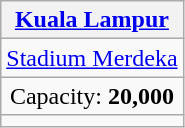<table class="wikitable" style="text-align:center">
<tr>
<th><a href='#'>Kuala Lampur</a></th>
</tr>
<tr>
<td><a href='#'>Stadium Merdeka</a></td>
</tr>
<tr>
<td>Capacity: <strong>20,000</strong></td>
</tr>
<tr>
<td></td>
</tr>
</table>
